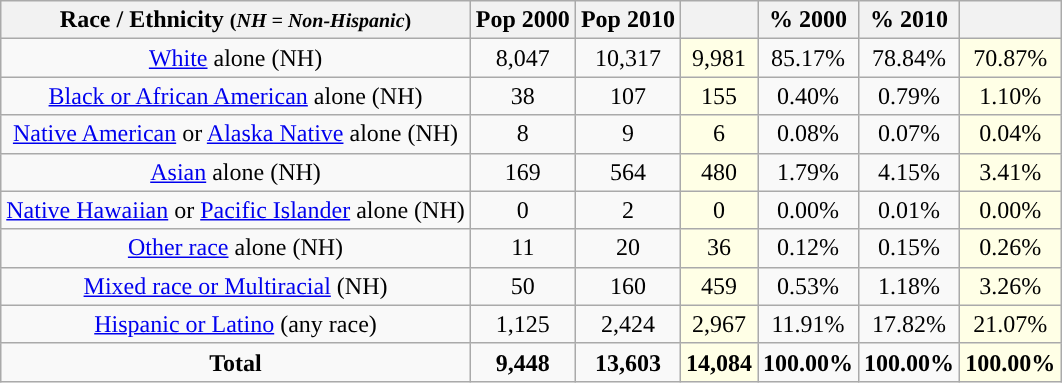<table class="wikitable" style="text-align:center;">
<tr>
<th>Race / Ethnicity <small>(<em>NH = Non-Hispanic</em>)</small></th>
<th>Pop 2000</th>
<th>Pop 2010</th>
<th></th>
<th>% 2000</th>
<th>% 2010</th>
<th></th>
</tr>
<tr>
<td><a href='#'>White</a> alone (NH)</td>
<td>8,047</td>
<td>10,317</td>
<td style='background: #ffffe6;'>9,981</td>
<td>85.17%</td>
<td>78.84%</td>
<td style='background: #ffffe6;'>70.87%</td>
</tr>
<tr>
<td><a href='#'>Black or African American</a> alone (NH)</td>
<td>38</td>
<td>107</td>
<td style='background: #ffffe6;'>155</td>
<td>0.40%</td>
<td>0.79%</td>
<td style='background: #ffffe6;'>1.10%</td>
</tr>
<tr>
<td><a href='#'>Native American</a> or <a href='#'>Alaska Native</a> alone (NH)</td>
<td>8</td>
<td>9</td>
<td style='background: #ffffe6;'>6</td>
<td>0.08%</td>
<td>0.07%</td>
<td style='background: #ffffe6;'>0.04%</td>
</tr>
<tr>
<td><a href='#'>Asian</a> alone (NH)</td>
<td>169</td>
<td>564</td>
<td style='background: #ffffe6;'>480</td>
<td>1.79%</td>
<td>4.15%</td>
<td style='background: #ffffe6;'>3.41%</td>
</tr>
<tr>
<td><a href='#'>Native Hawaiian</a> or <a href='#'>Pacific Islander</a> alone (NH)</td>
<td>0</td>
<td>2</td>
<td style='background: #ffffe6;'>0</td>
<td>0.00%</td>
<td>0.01%</td>
<td style='background: #ffffe6;'>0.00%</td>
</tr>
<tr>
<td><a href='#'>Other race</a> alone (NH)</td>
<td>11</td>
<td>20</td>
<td style='background: #ffffe6;'>36</td>
<td>0.12%</td>
<td>0.15%</td>
<td style='background: #ffffe6;'>0.26%</td>
</tr>
<tr>
<td><a href='#'>Mixed race or Multiracial</a> (NH)</td>
<td>50</td>
<td>160</td>
<td style='background: #ffffe6;'>459</td>
<td>0.53%</td>
<td>1.18%</td>
<td style='background: #ffffe6;'>3.26%</td>
</tr>
<tr>
<td><a href='#'>Hispanic or Latino</a> (any race)</td>
<td>1,125</td>
<td>2,424</td>
<td style='background: #ffffe6;'>2,967</td>
<td>11.91%</td>
<td>17.82%</td>
<td style='background: #ffffe6;'>21.07%</td>
</tr>
<tr>
<td><strong>Total</strong></td>
<td><strong>9,448</strong></td>
<td><strong>13,603</strong></td>
<td style='background: #ffffe6;'><strong>14,084</strong></td>
<td><strong>100.00%</strong></td>
<td><strong>100.00%</strong></td>
<td style='background: #ffffe6;'><strong>100.00%</strong></td>
</tr>
</table>
